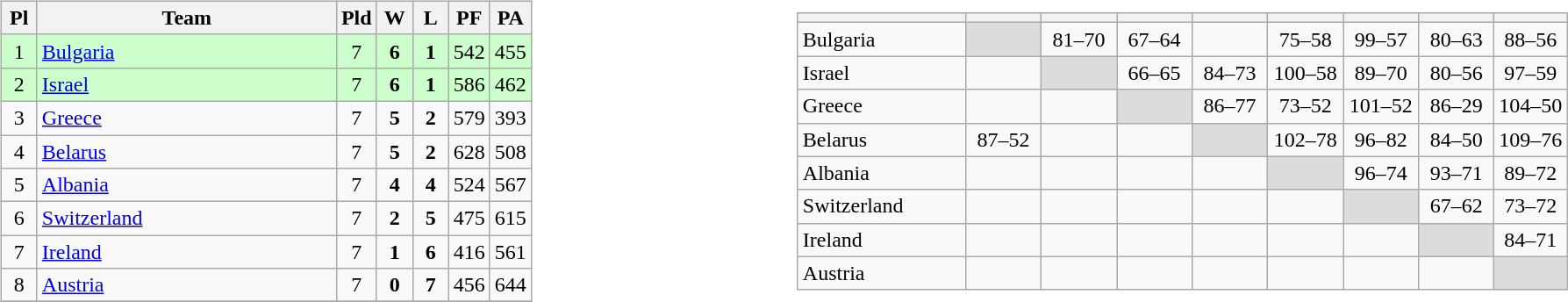<table>
<tr>
<td width="50%"><br><table class="wikitable" style="text-align: center;">
<tr>
<th width=20>Pl</th>
<th width=220>Team</th>
<th width=20>Pld</th>
<th width=20>W</th>
<th width=20>L</th>
<th width=20>PF</th>
<th width=20>PA</th>
</tr>
<tr bgcolor=ccffcc>
<td>1</td>
<td align="left"> <a href='#'>Bulgaria</a></td>
<td>7</td>
<td><strong>6</strong></td>
<td><strong>1</strong></td>
<td>542</td>
<td>455</td>
</tr>
<tr bgcolor=ccffcc>
<td>2</td>
<td align="left"> <a href='#'>Israel</a></td>
<td>7</td>
<td><strong>6</strong></td>
<td><strong>1</strong></td>
<td>586</td>
<td>462</td>
</tr>
<tr>
<td>3</td>
<td align="left"> <a href='#'>Greece</a></td>
<td>7</td>
<td><strong>5</strong></td>
<td><strong>2</strong></td>
<td>579</td>
<td>393</td>
</tr>
<tr>
<td>4</td>
<td align="left"> <a href='#'>Belarus</a></td>
<td>7</td>
<td><strong>5</strong></td>
<td><strong>2</strong></td>
<td>628</td>
<td>508</td>
</tr>
<tr>
<td>5</td>
<td align="left"> <a href='#'>Albania</a></td>
<td>7</td>
<td><strong>4</strong></td>
<td><strong>4</strong></td>
<td>524</td>
<td>567</td>
</tr>
<tr>
<td>6</td>
<td align="left"> <a href='#'>Switzerland</a></td>
<td>7</td>
<td><strong>2</strong></td>
<td><strong>5</strong></td>
<td>475</td>
<td>615</td>
</tr>
<tr>
<td>7</td>
<td align="left"> <a href='#'>Ireland</a></td>
<td>7</td>
<td><strong>1</strong></td>
<td><strong>6</strong></td>
<td>416</td>
<td>561</td>
</tr>
<tr>
<td>8</td>
<td align="left"> <a href='#'>Austria</a></td>
<td>7</td>
<td><strong>0</strong></td>
<td><strong>7</strong></td>
<td>456</td>
<td>644</td>
</tr>
<tr>
</tr>
</table>
</td>
<td><br><table class="wikitable" style="text-align:center">
<tr>
<th width="120"></th>
<th width="50"></th>
<th width="50"></th>
<th width="50"></th>
<th width="50"></th>
<th width="50"></th>
<th width="50"></th>
<th width="50"></th>
<th wifth="50"></th>
</tr>
<tr>
<td align=left> Bulgaria</td>
<td bgcolor="#DCDCDC"></td>
<td>81–70</td>
<td>67–64</td>
<td></td>
<td>75–58</td>
<td>99–57</td>
<td>80–63</td>
<td>88–56</td>
</tr>
<tr>
<td align=left> Israel</td>
<td></td>
<td bgcolor="#DCDCDC"></td>
<td>66–65</td>
<td>84–73</td>
<td>100–58</td>
<td>89–70</td>
<td>80–56</td>
<td>97–59</td>
</tr>
<tr>
<td align=left> Greece</td>
<td></td>
<td></td>
<td bgcolor="#DCDCDC"></td>
<td>86–77</td>
<td>73–52</td>
<td>101–52</td>
<td>86–29</td>
<td>104–50</td>
</tr>
<tr>
<td align=left> Belarus</td>
<td>87–52</td>
<td></td>
<td></td>
<td bgcolor="#DCDCDC"></td>
<td>102–78</td>
<td>96–82</td>
<td>84–50</td>
<td>109–76</td>
</tr>
<tr>
<td align=left> Albania</td>
<td></td>
<td></td>
<td></td>
<td></td>
<td bgcolor="#DCDCDC"></td>
<td>96–74</td>
<td>93–71</td>
<td>89–72</td>
</tr>
<tr>
<td align=left> Switzerland</td>
<td></td>
<td></td>
<td></td>
<td></td>
<td></td>
<td bgcolor="#DCDCDC"></td>
<td>67–62</td>
<td>73–72</td>
</tr>
<tr>
<td align=left> Ireland</td>
<td></td>
<td></td>
<td></td>
<td></td>
<td></td>
<td></td>
<td bgcolor="#DCDCDC"></td>
<td>84–71</td>
</tr>
<tr>
<td align=left> Austria</td>
<td></td>
<td></td>
<td></td>
<td></td>
<td></td>
<td></td>
<td></td>
<td bgcolor="#DCDCDC"></td>
</tr>
</table>
</td>
</tr>
</table>
